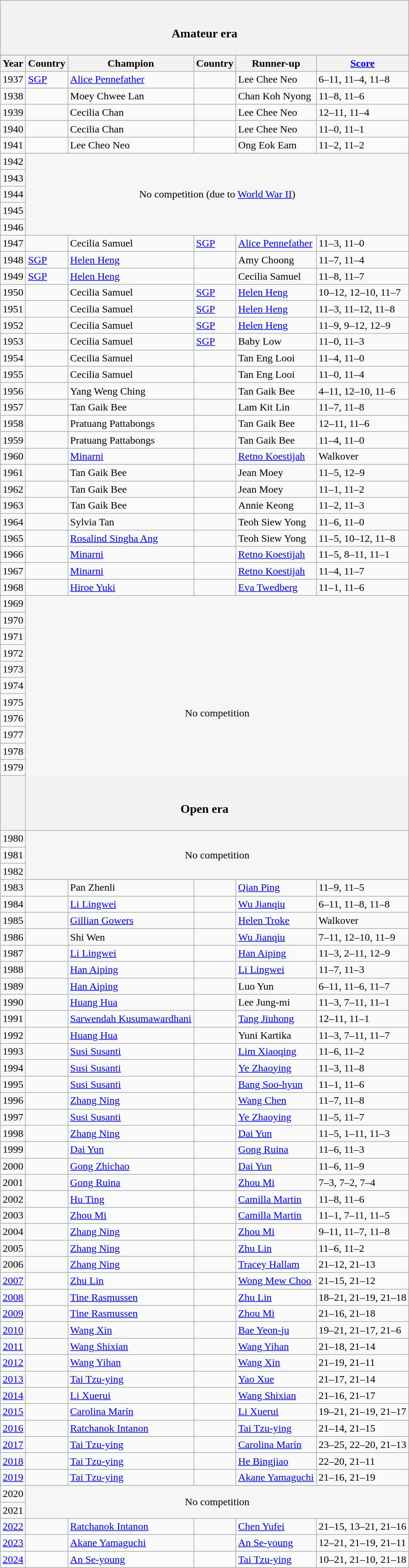<table class="sortable wikitable">
<tr>
<th colspan="6"><br><h3>Amateur era</h3></th>
</tr>
<tr>
</tr>
<tr>
<th>Year</th>
<th>Country</th>
<th>Champion</th>
<th>Country</th>
<th>Runner-up</th>
<th class="unsortable"><a href='#'>Score</a></th>
</tr>
<tr>
<td align="center">1937</td>
<td> <a href='#'>SGP</a></td>
<td><a href='#'>Alice Pennefather</a></td>
<td></td>
<td>Lee Chee Neo</td>
<td>6–11, 11–4, 11–8</td>
</tr>
<tr>
<td align="center">1938</td>
<td></td>
<td>Moey Chwee Lan</td>
<td></td>
<td>Chan Koh Nyong</td>
<td>11–8, 11–6</td>
</tr>
<tr>
<td align="center">1939</td>
<td></td>
<td>Cecilia Chan</td>
<td></td>
<td>Lee Chee Neo</td>
<td>12–11, 11–4</td>
</tr>
<tr>
<td align="center">1940</td>
<td></td>
<td>Cecilia Chan</td>
<td></td>
<td>Lee Chee Neo</td>
<td>11–0, 11–1</td>
</tr>
<tr>
<td align="center">1941</td>
<td></td>
<td>Lee Cheo Neo</td>
<td></td>
<td>Ong Eok Eam</td>
<td>11–2, 11–2</td>
</tr>
<tr>
<td align="center">1942</td>
<td align="center" bgcolor="#f5f5f5" rowspan="5" colspan="5">No competition (due to <a href='#'>World War II</a>)</td>
</tr>
<tr>
<td align="center">1943</td>
</tr>
<tr>
<td align="center">1944</td>
</tr>
<tr>
<td align="center">1945</td>
</tr>
<tr>
<td align="center">1946</td>
</tr>
<tr>
<td align="center">1947</td>
<td></td>
<td>Cecilia Samuel</td>
<td> <a href='#'>SGP</a></td>
<td><a href='#'>Alice Pennefather</a></td>
<td>11–3, 11–0</td>
</tr>
<tr>
<td align="center">1948</td>
<td> <a href='#'>SGP</a></td>
<td><a href='#'>Helen Heng</a></td>
<td></td>
<td>Amy Choong</td>
<td>11–7, 11–4</td>
</tr>
<tr>
<td align="center">1949</td>
<td> <a href='#'>SGP</a></td>
<td><a href='#'>Helen Heng</a></td>
<td></td>
<td>Cecilia Samuel</td>
<td>11–8, 11–7</td>
</tr>
<tr>
<td align="center">1950</td>
<td></td>
<td>Cecilia Samuel</td>
<td> <a href='#'>SGP</a></td>
<td><a href='#'>Helen Heng</a></td>
<td>10–12, 12–10, 11–7</td>
</tr>
<tr>
<td align="center">1951</td>
<td></td>
<td>Cecilia Samuel</td>
<td> <a href='#'>SGP</a></td>
<td><a href='#'>Helen Heng</a></td>
<td>11–3, 11–12, 11–8</td>
</tr>
<tr>
<td align="center">1952</td>
<td></td>
<td>Cecilia Samuel</td>
<td> <a href='#'>SGP</a></td>
<td><a href='#'>Helen Heng</a></td>
<td>11–9, 9–12, 12–9</td>
</tr>
<tr>
<td align="center">1953</td>
<td></td>
<td>Cecilia Samuel</td>
<td> <a href='#'>SGP</a></td>
<td>Baby Low</td>
<td>11–0, 11–3</td>
</tr>
<tr>
<td align="center">1954</td>
<td></td>
<td>Cecilia Samuel</td>
<td></td>
<td>Tan Eng Looi</td>
<td>11–4, 11–0</td>
</tr>
<tr>
<td align="center">1955</td>
<td></td>
<td>Cecilia Samuel</td>
<td></td>
<td>Tan Eng Looi</td>
<td>11–0, 11–4</td>
</tr>
<tr>
<td align="center">1956</td>
<td></td>
<td>Yang Weng Ching</td>
<td></td>
<td>Tan Gaik Bee</td>
<td>4–11, 12–10, 11–6</td>
</tr>
<tr>
<td align="center">1957</td>
<td></td>
<td>Tan Gaik Bee</td>
<td></td>
<td>Lam Kit Lin</td>
<td>11–7, 11–8</td>
</tr>
<tr>
<td align="center">1958</td>
<td></td>
<td>Pratuang Pattabongs</td>
<td></td>
<td>Tan Gaik Bee</td>
<td>12–11, 11–6</td>
</tr>
<tr>
<td align="center">1959</td>
<td></td>
<td>Pratuang Pattabongs</td>
<td></td>
<td>Tan Gaik Bee</td>
<td>11–4, 11–0</td>
</tr>
<tr>
<td align="center">1960</td>
<td></td>
<td><a href='#'>Minarni</a></td>
<td></td>
<td><a href='#'>Retno Koestijah</a></td>
<td>Walkover</td>
</tr>
<tr>
<td align="center">1961</td>
<td></td>
<td>Tan Gaik Bee</td>
<td></td>
<td>Jean Moey</td>
<td>11–5, 12–9</td>
</tr>
<tr>
<td align="center">1962</td>
<td></td>
<td>Tan Gaik Bee</td>
<td></td>
<td>Jean Moey</td>
<td>11–1, 11–2</td>
</tr>
<tr>
<td align="center">1963</td>
<td></td>
<td>Tan Gaik Bee</td>
<td></td>
<td>Annie Keong</td>
<td>11–2, 11–3</td>
</tr>
<tr>
<td align="center">1964</td>
<td></td>
<td>Sylvia Tan</td>
<td></td>
<td>Teoh Siew Yong</td>
<td>11–6, 11–0</td>
</tr>
<tr>
<td align="center">1965</td>
<td></td>
<td><a href='#'>Rosalind Singha Ang</a></td>
<td></td>
<td>Teoh Siew Yong</td>
<td>11–5, 10–12, 11–8</td>
</tr>
<tr>
<td align="center">1966</td>
<td></td>
<td><a href='#'>Minarni</a></td>
<td></td>
<td><a href='#'>Retno Koestijah</a></td>
<td>11–5, 8–11, 11–1</td>
</tr>
<tr>
<td align="center">1967</td>
<td></td>
<td><a href='#'>Minarni</a></td>
<td></td>
<td><a href='#'>Retno Koestijah</a></td>
<td>11–4, 11–7</td>
</tr>
<tr>
<td align="center">1968</td>
<td></td>
<td><a href='#'>Hiroe Yuki</a></td>
<td></td>
<td><a href='#'>Eva Twedberg</a></td>
<td>11–1, 11–6</td>
</tr>
<tr>
<td align="center">1969</td>
<td align="center" bgcolor="#f5f5f5" rowspan="12" colspan="5">No competition</td>
</tr>
<tr>
<td align="center">1970</td>
</tr>
<tr>
<td align="center">1971</td>
</tr>
<tr>
<td align="center">1972</td>
</tr>
<tr>
<td align="center">1973</td>
</tr>
<tr>
<td align="center">1974</td>
</tr>
<tr>
<td align="center">1975</td>
</tr>
<tr>
<td align="center">1976</td>
</tr>
<tr>
<td align="center">1977</td>
</tr>
<tr>
<td align="center">1978</td>
</tr>
<tr>
<td align="center">1979</td>
</tr>
<tr>
<th colspan="6"><br><h3>Open era</h3></th>
</tr>
<tr>
<td align="center">1980</td>
<td align="center" bgcolor="#f5f5f5" rowspan="3" colspan="5">No competition</td>
</tr>
<tr>
<td align="center">1981</td>
</tr>
<tr>
<td align="center">1982</td>
</tr>
<tr>
<td align="center">1983</td>
<td></td>
<td>Pan Zhenli</td>
<td></td>
<td><a href='#'>Qian Ping</a></td>
<td>11–9, 11–5</td>
</tr>
<tr>
<td align="center">1984</td>
<td></td>
<td><a href='#'>Li Lingwei</a></td>
<td></td>
<td><a href='#'>Wu Jianqiu</a></td>
<td>6–11, 11–8, 11–8</td>
</tr>
<tr>
<td align="center">1985</td>
<td></td>
<td><a href='#'>Gillian Gowers</a></td>
<td></td>
<td><a href='#'>Helen Troke</a></td>
<td>Walkover</td>
</tr>
<tr>
<td align="center">1986</td>
<td></td>
<td>Shi Wen</td>
<td></td>
<td><a href='#'>Wu Jianqiu</a></td>
<td>7–11, 12–10, 11–9</td>
</tr>
<tr>
<td align="center">1987</td>
<td></td>
<td><a href='#'>Li Lingwei</a></td>
<td></td>
<td><a href='#'>Han Aiping</a></td>
<td>11–3, 2–11, 12–9</td>
</tr>
<tr>
<td align="center">1988</td>
<td></td>
<td><a href='#'>Han Aiping</a></td>
<td></td>
<td><a href='#'>Li Lingwei</a></td>
<td>11–7, 11–3</td>
</tr>
<tr>
<td align="center">1989</td>
<td></td>
<td><a href='#'>Han Aiping</a></td>
<td></td>
<td>Luo Yun</td>
<td>6–11, 11–6, 11–7</td>
</tr>
<tr>
<td align="center">1990</td>
<td></td>
<td><a href='#'>Huang Hua</a></td>
<td></td>
<td>Lee Jung-mi</td>
<td>11–3, 7–11, 11–1</td>
</tr>
<tr>
<td align="center">1991</td>
<td></td>
<td><a href='#'>Sarwendah Kusumawardhani</a></td>
<td></td>
<td><a href='#'>Tang Jiuhong</a></td>
<td>12–11, 11–1</td>
</tr>
<tr>
<td align="center">1992</td>
<td></td>
<td><a href='#'>Huang Hua</a></td>
<td></td>
<td>Yuni Kartika</td>
<td>11–3, 7–11, 11–7</td>
</tr>
<tr>
<td align="center">1993</td>
<td></td>
<td><a href='#'>Susi Susanti</a></td>
<td></td>
<td><a href='#'>Lim Xiaoqing</a></td>
<td>11–6, 11–2</td>
</tr>
<tr>
<td align="center">1994</td>
<td></td>
<td><a href='#'>Susi Susanti</a></td>
<td></td>
<td><a href='#'>Ye Zhaoying</a></td>
<td>11–3, 11–8</td>
</tr>
<tr>
<td align="center">1995</td>
<td></td>
<td><a href='#'>Susi Susanti</a></td>
<td></td>
<td><a href='#'>Bang Soo-hyun</a></td>
<td>11–1, 11–6</td>
</tr>
<tr>
<td align="center">1996</td>
<td></td>
<td><a href='#'>Zhang Ning</a></td>
<td></td>
<td><a href='#'>Wang Chen</a></td>
<td>11–7, 11–8</td>
</tr>
<tr>
<td align="center">1997</td>
<td></td>
<td><a href='#'>Susi Susanti</a></td>
<td></td>
<td><a href='#'>Ye Zhaoying</a></td>
<td>11–5, 11–7</td>
</tr>
<tr>
<td align="center">1998</td>
<td></td>
<td><a href='#'>Zhang Ning</a></td>
<td></td>
<td><a href='#'>Dai Yun</a></td>
<td>11–5, 1–11, 11–3</td>
</tr>
<tr>
<td align="center">1999</td>
<td></td>
<td><a href='#'>Dai Yun</a></td>
<td></td>
<td><a href='#'>Gong Ruina</a></td>
<td>11–6, 11–3</td>
</tr>
<tr>
<td align="center">2000</td>
<td></td>
<td><a href='#'>Gong Zhichao</a></td>
<td></td>
<td><a href='#'>Dai Yun</a></td>
<td>11–6, 11–9</td>
</tr>
<tr>
<td align="center">2001</td>
<td></td>
<td><a href='#'>Gong Ruina</a></td>
<td></td>
<td><a href='#'>Zhou Mi</a></td>
<td>7–3, 7–2, 7–4</td>
</tr>
<tr>
<td align="center">2002</td>
<td></td>
<td><a href='#'>Hu Ting</a></td>
<td></td>
<td><a href='#'>Camilla Martin</a></td>
<td>11–8, 11–6</td>
</tr>
<tr>
<td align="center">2003</td>
<td></td>
<td><a href='#'>Zhou Mi</a></td>
<td></td>
<td><a href='#'>Camilla Martin</a></td>
<td>11–1, 7–11, 11–5</td>
</tr>
<tr>
<td align="center">2004</td>
<td></td>
<td><a href='#'>Zhang Ning</a></td>
<td></td>
<td><a href='#'>Zhou Mi</a></td>
<td>9–11, 11–7, 11–8</td>
</tr>
<tr>
<td align="center">2005</td>
<td></td>
<td><a href='#'>Zhang Ning</a></td>
<td></td>
<td><a href='#'>Zhu Lin</a></td>
<td>11–6, 11–2</td>
</tr>
<tr>
<td align="center">2006</td>
<td></td>
<td><a href='#'>Zhang Ning</a></td>
<td></td>
<td><a href='#'>Tracey Hallam</a></td>
<td>21–12, 21–13</td>
</tr>
<tr>
<td align="center"><a href='#'>2007</a></td>
<td></td>
<td><a href='#'>Zhu Lin</a></td>
<td></td>
<td><a href='#'>Wong Mew Choo</a></td>
<td>21–15, 21–12</td>
</tr>
<tr>
<td align="center"><a href='#'>2008</a></td>
<td></td>
<td><a href='#'>Tine Rasmussen</a></td>
<td></td>
<td><a href='#'>Zhu Lin</a></td>
<td>18–21, 21–19, 21–18</td>
</tr>
<tr>
<td align="center"><a href='#'>2009</a></td>
<td></td>
<td><a href='#'>Tine Rasmussen</a></td>
<td></td>
<td><a href='#'>Zhou Mi</a></td>
<td>21–16, 21–18</td>
</tr>
<tr>
<td align="center"><a href='#'>2010</a></td>
<td></td>
<td><a href='#'>Wang Xin</a></td>
<td></td>
<td><a href='#'>Bae Yeon-ju</a></td>
<td>19–21, 21–17, 21–6</td>
</tr>
<tr>
<td align="center"><a href='#'>2011</a></td>
<td></td>
<td><a href='#'>Wang Shixian</a></td>
<td></td>
<td><a href='#'>Wang Yihan</a></td>
<td>21–18, 21–14</td>
</tr>
<tr>
<td align="center"><a href='#'>2012</a></td>
<td></td>
<td><a href='#'>Wang Yihan</a></td>
<td></td>
<td><a href='#'>Wang Xin</a></td>
<td>21–19, 21–11</td>
</tr>
<tr>
<td align="center"><a href='#'>2013</a></td>
<td></td>
<td><a href='#'>Tai Tzu-ying</a></td>
<td></td>
<td><a href='#'>Yao Xue</a></td>
<td>21–17, 21–14</td>
</tr>
<tr>
<td align="center"><a href='#'>2014</a></td>
<td></td>
<td><a href='#'>Li Xuerui</a></td>
<td></td>
<td><a href='#'>Wang Shixian</a></td>
<td>21–16, 21–17</td>
</tr>
<tr>
<td align="center"><a href='#'>2015</a></td>
<td></td>
<td><a href='#'>Carolina Marín</a></td>
<td></td>
<td><a href='#'>Li Xuerui</a></td>
<td>19–21, 21–19, 21–17</td>
</tr>
<tr>
<td align="center"><a href='#'>2016</a></td>
<td></td>
<td><a href='#'>Ratchanok Intanon</a></td>
<td></td>
<td><a href='#'>Tai Tzu-ying</a></td>
<td>21–14, 21–15</td>
</tr>
<tr>
<td align="center"><a href='#'>2017</a></td>
<td></td>
<td><a href='#'>Tai Tzu-ying</a></td>
<td></td>
<td><a href='#'>Carolina Marín</a></td>
<td>23–25, 22–20, 21–13</td>
</tr>
<tr>
<td align="center"><a href='#'>2018</a></td>
<td></td>
<td><a href='#'>Tai Tzu-ying</a></td>
<td></td>
<td><a href='#'>He Bingjiao</a></td>
<td>22–20, 21–11</td>
</tr>
<tr>
<td align="center"><a href='#'>2019</a></td>
<td></td>
<td><a href='#'>Tai Tzu-ying</a></td>
<td></td>
<td><a href='#'>Akane Yamaguchi</a></td>
<td>21–16, 21–19</td>
</tr>
<tr>
<td align="center">2020</td>
<td align="center" bgcolor="#f5f5f5" rowspan="2" colspan="5">No competition</td>
</tr>
<tr>
<td align="center">2021</td>
</tr>
<tr>
<td align="center"><a href='#'>2022</a></td>
<td></td>
<td><a href='#'>Ratchanok Intanon</a></td>
<td></td>
<td><a href='#'>Chen Yufei</a></td>
<td>21–15, 13–21, 21–16</td>
</tr>
<tr>
<td align="center"><a href='#'>2023</a></td>
<td></td>
<td><a href='#'>Akane Yamaguchi</a></td>
<td></td>
<td><a href='#'>An Se-young</a></td>
<td>12–21, 21–19, 21–11</td>
</tr>
<tr>
<td align="center"><a href='#'>2024</a></td>
<td></td>
<td><a href='#'>An Se-young</a></td>
<td></td>
<td><a href='#'>Tai Tzu-ying</a></td>
<td>10–21, 21–10, 21–18</td>
</tr>
</table>
